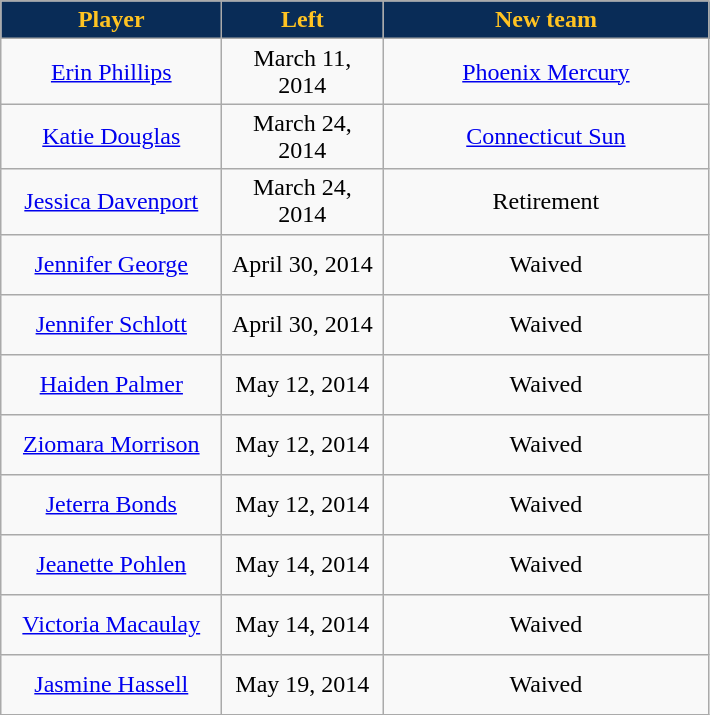<table class="wikitable" style="text-align: center">
<tr align="center"  bgcolor="#dddddd">
<td style="background:#092C57;color:#FFC322; width:140px"><strong>Player</strong></td>
<td style="background:#092C57;color:#FFC322; width:100px"><strong>Left</strong></td>
<td style="background:#092C57;color:#FFC322; width:210px"><strong>New team</strong></td>
</tr>
<tr style="height:40px">
<td><a href='#'>Erin Phillips</a></td>
<td>March 11, 2014</td>
<td><a href='#'>Phoenix Mercury</a></td>
</tr>
<tr style="height:40px">
<td><a href='#'>Katie Douglas</a></td>
<td>March 24, 2014</td>
<td><a href='#'>Connecticut Sun</a></td>
</tr>
<tr style="height:40px">
<td><a href='#'>Jessica Davenport</a></td>
<td>March 24, 2014</td>
<td>Retirement</td>
</tr>
<tr style="height:40px">
<td><a href='#'>Jennifer George</a></td>
<td>April 30, 2014</td>
<td>Waived</td>
</tr>
<tr style="height:40px">
<td><a href='#'>Jennifer Schlott</a></td>
<td>April 30, 2014</td>
<td>Waived</td>
</tr>
<tr style="height:40px">
<td><a href='#'>Haiden Palmer</a></td>
<td>May 12, 2014</td>
<td>Waived</td>
</tr>
<tr style="height:40px">
<td><a href='#'>Ziomara Morrison</a></td>
<td>May 12, 2014</td>
<td>Waived</td>
</tr>
<tr style="height:40px">
<td><a href='#'>Jeterra Bonds</a></td>
<td>May 12, 2014</td>
<td>Waived</td>
</tr>
<tr style="height:40px">
<td><a href='#'>Jeanette Pohlen</a></td>
<td>May 14, 2014</td>
<td>Waived</td>
</tr>
<tr style="height:40px">
<td><a href='#'>Victoria Macaulay</a></td>
<td>May 14, 2014</td>
<td>Waived</td>
</tr>
<tr style="height:40px">
<td><a href='#'>Jasmine Hassell</a></td>
<td>May 19, 2014</td>
<td>Waived</td>
</tr>
</table>
